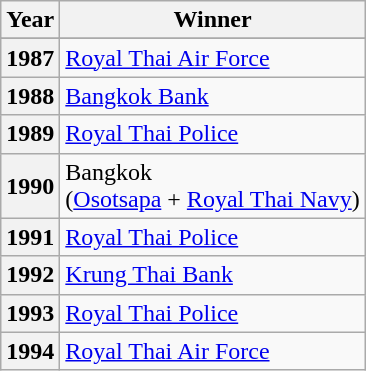<table class="wikitable">
<tr>
<th scope=col>Year</th>
<th scope=col>Winner</th>
</tr>
<tr style="background: #DFE6EF;">
</tr>
<tr>
<th scope=row style=text-align:center>1987</th>
<td><a href='#'>Royal Thai Air Force</a></td>
</tr>
<tr>
<th scope=row style=text-align:center>1988</th>
<td><a href='#'>Bangkok Bank</a></td>
</tr>
<tr>
<th scope=row style=text-align:center>1989</th>
<td><a href='#'>Royal Thai Police</a></td>
</tr>
<tr>
<th scope=row style=text-align:center>1990</th>
<td>Bangkok<br>(<a href='#'>Osotsapa</a> + <a href='#'>Royal Thai Navy</a>)</td>
</tr>
<tr>
<th scope=row style=text-align:center>1991</th>
<td><a href='#'>Royal Thai Police</a></td>
</tr>
<tr>
<th scope=row style=text-align:center>1992</th>
<td><a href='#'>Krung Thai Bank</a></td>
</tr>
<tr>
<th scope=row style=text-align:center>1993</th>
<td><a href='#'>Royal Thai Police</a></td>
</tr>
<tr>
<th scope=row style=text-align:center>1994</th>
<td><a href='#'>Royal Thai Air Force</a></td>
</tr>
</table>
